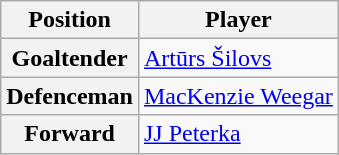<table class="wikitable plainrowheaders">
<tr>
<th scope="col">Position</th>
<th scope="col">Player</th>
</tr>
<tr>
<th scope="row">Goaltender</th>
<td> <a href='#'>Artūrs Šilovs</a></td>
</tr>
<tr>
<th scope="row">Defenceman</th>
<td> <a href='#'>MacKenzie Weegar</a></td>
</tr>
<tr>
<th scope="row">Forward</th>
<td> <a href='#'>JJ Peterka</a></td>
</tr>
</table>
